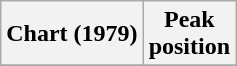<table class="wikitable sortable plainrowheaders" style="text-align:center">
<tr>
<th scope="col">Chart (1979)</th>
<th scope="col">Peak<br>position</th>
</tr>
<tr>
</tr>
</table>
